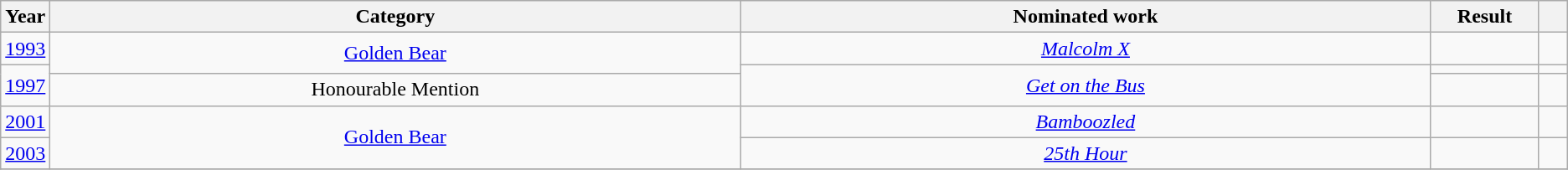<table class="wikitable">
<tr>
<th scope="col" style="width:1em;">Year</th>
<th scope="col" style="width:35em;">Category</th>
<th scope="col" style="width:35em;">Nominated work</th>
<th scope="col" style="width:5em;">Result</th>
<th scope="col" style="width:1em;" class="unsortable"></th>
</tr>
<tr>
<td align="center"><a href='#'>1993</a></td>
<td rowspan="2" align="center"><a href='#'>Golden Bear</a></td>
<td align="center"><em><a href='#'>Malcolm X</a></em></td>
<td></td>
<td></td>
</tr>
<tr>
<td align="center" rowspan="2"><a href='#'>1997</a></td>
<td align="center" rowspan="2"><em><a href='#'>Get on the Bus</a></em></td>
<td></td>
<td></td>
</tr>
<tr>
<td align="center">Honourable Mention</td>
<td></td>
<td></td>
</tr>
<tr>
<td align="center"><a href='#'>2001</a></td>
<td rowspan="2" align="center"><a href='#'>Golden Bear</a></td>
<td align="center"><em><a href='#'>Bamboozled</a></em></td>
<td></td>
<td></td>
</tr>
<tr>
<td align="center"><a href='#'>2003</a></td>
<td align="center"><em><a href='#'>25th Hour</a></em></td>
<td></td>
<td></td>
</tr>
<tr>
</tr>
</table>
